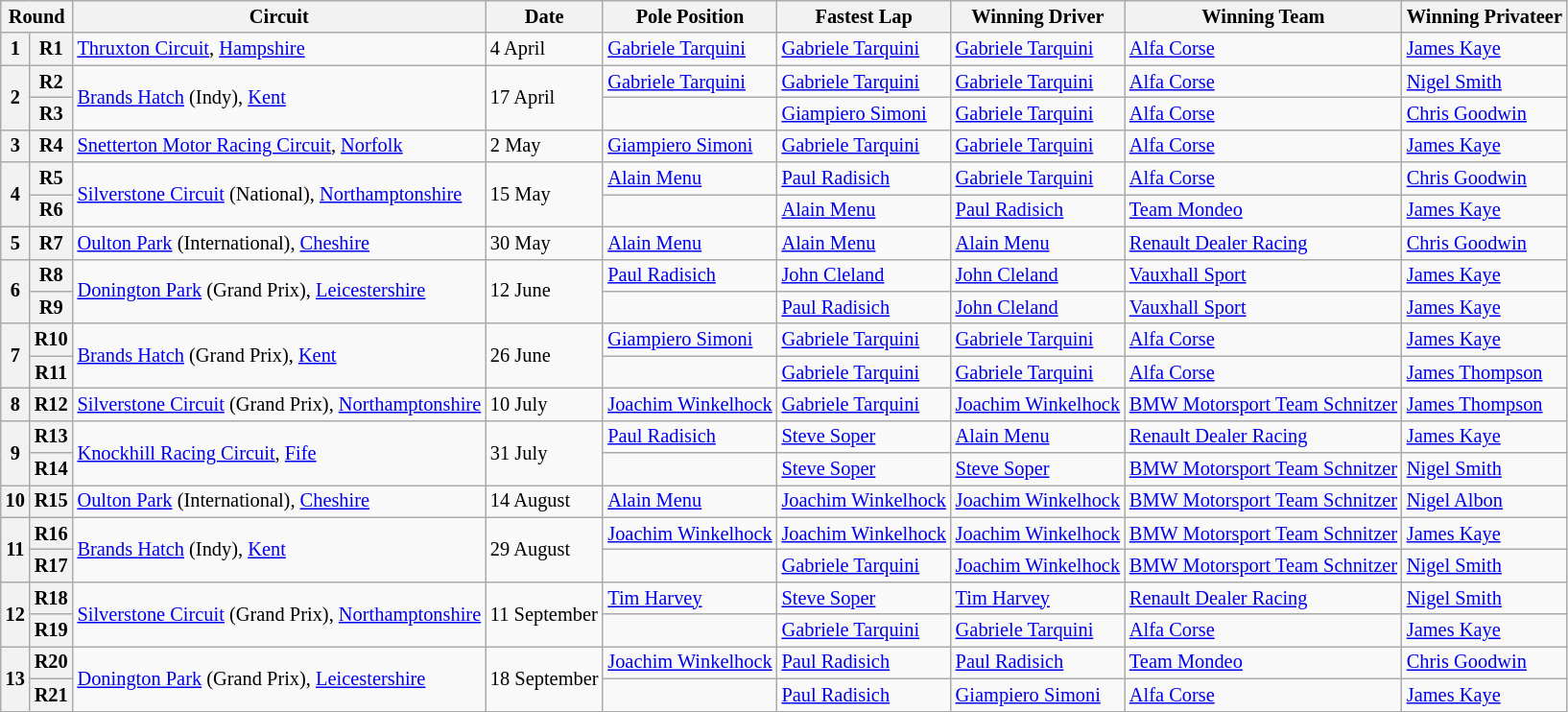<table class="wikitable" style="font-size: 85%">
<tr>
<th colspan=2>Round</th>
<th>Circuit</th>
<th>Date</th>
<th>Pole Position</th>
<th>Fastest Lap</th>
<th>Winning Driver</th>
<th>Winning Team</th>
<th>Winning Privateer</th>
</tr>
<tr>
<th>1</th>
<th>R1</th>
<td><a href='#'>Thruxton Circuit</a>, <a href='#'>Hampshire</a></td>
<td>4 April</td>
<td> <a href='#'>Gabriele Tarquini</a></td>
<td> <a href='#'>Gabriele Tarquini</a></td>
<td> <a href='#'>Gabriele Tarquini</a></td>
<td><a href='#'>Alfa Corse</a></td>
<td> <a href='#'>James Kaye</a></td>
</tr>
<tr>
<th rowspan=2>2</th>
<th>R2</th>
<td rowspan=2><a href='#'>Brands Hatch</a> (Indy), <a href='#'>Kent</a></td>
<td rowspan=2>17 April</td>
<td> <a href='#'>Gabriele Tarquini</a></td>
<td> <a href='#'>Gabriele Tarquini</a></td>
<td> <a href='#'>Gabriele Tarquini</a></td>
<td><a href='#'>Alfa Corse</a></td>
<td> <a href='#'>Nigel Smith</a></td>
</tr>
<tr>
<th>R3</th>
<td></td>
<td> <a href='#'>Giampiero Simoni</a></td>
<td> <a href='#'>Gabriele Tarquini</a></td>
<td><a href='#'>Alfa Corse</a></td>
<td> <a href='#'>Chris Goodwin</a></td>
</tr>
<tr>
<th>3</th>
<th>R4</th>
<td><a href='#'>Snetterton Motor Racing Circuit</a>, <a href='#'>Norfolk</a></td>
<td>2 May</td>
<td> <a href='#'>Giampiero Simoni</a></td>
<td> <a href='#'>Gabriele Tarquini</a></td>
<td> <a href='#'>Gabriele Tarquini</a></td>
<td><a href='#'>Alfa Corse</a></td>
<td> <a href='#'>James Kaye</a></td>
</tr>
<tr>
<th rowspan=2>4</th>
<th>R5</th>
<td rowspan=2><a href='#'>Silverstone Circuit</a> (National), <a href='#'>Northamptonshire</a></td>
<td rowspan=2>15 May</td>
<td> <a href='#'>Alain Menu</a></td>
<td> <a href='#'>Paul Radisich</a></td>
<td> <a href='#'>Gabriele Tarquini</a></td>
<td><a href='#'>Alfa Corse</a></td>
<td> <a href='#'>Chris Goodwin</a></td>
</tr>
<tr>
<th>R6</th>
<td></td>
<td> <a href='#'>Alain Menu</a></td>
<td> <a href='#'>Paul Radisich</a></td>
<td><a href='#'>Team Mondeo</a></td>
<td> <a href='#'>James Kaye</a></td>
</tr>
<tr>
<th>5</th>
<th>R7</th>
<td><a href='#'>Oulton Park</a> (International), <a href='#'>Cheshire</a></td>
<td>30 May</td>
<td> <a href='#'>Alain Menu</a></td>
<td> <a href='#'>Alain Menu</a></td>
<td> <a href='#'>Alain Menu</a></td>
<td><a href='#'>Renault Dealer Racing</a></td>
<td> <a href='#'>Chris Goodwin</a></td>
</tr>
<tr>
<th rowspan=2>6</th>
<th>R8</th>
<td rowspan=2><a href='#'>Donington Park</a> (Grand Prix), <a href='#'>Leicestershire</a></td>
<td rowspan=2>12 June</td>
<td> <a href='#'>Paul Radisich</a></td>
<td> <a href='#'>John Cleland</a></td>
<td> <a href='#'>John Cleland</a></td>
<td><a href='#'>Vauxhall Sport</a></td>
<td> <a href='#'>James Kaye</a></td>
</tr>
<tr>
<th>R9</th>
<td></td>
<td> <a href='#'>Paul Radisich</a></td>
<td> <a href='#'>John Cleland</a></td>
<td><a href='#'>Vauxhall Sport</a></td>
<td> <a href='#'>James Kaye</a></td>
</tr>
<tr>
<th rowspan=2>7</th>
<th>R10</th>
<td rowspan=2><a href='#'>Brands Hatch</a> (Grand Prix), <a href='#'>Kent</a></td>
<td rowspan=2>26 June</td>
<td> <a href='#'>Giampiero Simoni</a></td>
<td> <a href='#'>Gabriele Tarquini</a></td>
<td> <a href='#'>Gabriele Tarquini</a></td>
<td><a href='#'>Alfa Corse</a></td>
<td> <a href='#'>James Kaye</a></td>
</tr>
<tr>
<th>R11</th>
<td></td>
<td> <a href='#'>Gabriele Tarquini</a></td>
<td> <a href='#'>Gabriele Tarquini</a></td>
<td><a href='#'>Alfa Corse</a></td>
<td nowrap> <a href='#'>James Thompson</a></td>
</tr>
<tr>
<th>8</th>
<th>R12</th>
<td nowrap><a href='#'>Silverstone Circuit</a> (Grand Prix), <a href='#'>Northamptonshire</a></td>
<td>10 July</td>
<td nowrap> <a href='#'>Joachim Winkelhock</a></td>
<td> <a href='#'>Gabriele Tarquini</a></td>
<td nowrap> <a href='#'>Joachim Winkelhock</a></td>
<td nowrap><a href='#'>BMW Motorsport Team Schnitzer</a></td>
<td> <a href='#'>James Thompson</a></td>
</tr>
<tr>
<th rowspan=2>9</th>
<th>R13</th>
<td rowspan=2><a href='#'>Knockhill Racing Circuit</a>, <a href='#'>Fife</a></td>
<td rowspan=2>31 July</td>
<td> <a href='#'>Paul Radisich</a></td>
<td> <a href='#'>Steve Soper</a></td>
<td> <a href='#'>Alain Menu</a></td>
<td><a href='#'>Renault Dealer Racing</a></td>
<td> <a href='#'>James Kaye</a></td>
</tr>
<tr>
<th>R14</th>
<td></td>
<td> <a href='#'>Steve Soper</a></td>
<td> <a href='#'>Steve Soper</a></td>
<td><a href='#'>BMW Motorsport Team Schnitzer</a></td>
<td> <a href='#'>Nigel Smith</a></td>
</tr>
<tr>
<th>10</th>
<th>R15</th>
<td><a href='#'>Oulton Park</a> (International), <a href='#'>Cheshire</a></td>
<td>14 August</td>
<td> <a href='#'>Alain Menu</a></td>
<td nowrap> <a href='#'>Joachim Winkelhock</a></td>
<td> <a href='#'>Joachim Winkelhock</a></td>
<td><a href='#'>BMW Motorsport Team Schnitzer</a></td>
<td> <a href='#'>Nigel Albon</a></td>
</tr>
<tr>
<th rowspan=2>11</th>
<th>R16</th>
<td rowspan=2><a href='#'>Brands Hatch</a> (Indy), <a href='#'>Kent</a></td>
<td rowspan=2>29 August</td>
<td> <a href='#'>Joachim Winkelhock</a></td>
<td> <a href='#'>Joachim Winkelhock</a></td>
<td> <a href='#'>Joachim Winkelhock</a></td>
<td><a href='#'>BMW Motorsport Team Schnitzer</a></td>
<td> <a href='#'>James Kaye</a></td>
</tr>
<tr>
<th>R17</th>
<td></td>
<td> <a href='#'>Gabriele Tarquini</a></td>
<td> <a href='#'>Joachim Winkelhock</a></td>
<td><a href='#'>BMW Motorsport Team Schnitzer</a></td>
<td> <a href='#'>Nigel Smith</a></td>
</tr>
<tr>
<th rowspan=2>12</th>
<th>R18</th>
<td rowspan=2><a href='#'>Silverstone Circuit</a> (Grand Prix), <a href='#'>Northamptonshire</a></td>
<td rowspan=2>11 September</td>
<td> <a href='#'>Tim Harvey</a></td>
<td> <a href='#'>Steve Soper</a></td>
<td> <a href='#'>Tim Harvey</a></td>
<td><a href='#'>Renault Dealer Racing</a></td>
<td> <a href='#'>Nigel Smith</a></td>
</tr>
<tr>
<th>R19</th>
<td></td>
<td> <a href='#'>Gabriele Tarquini</a></td>
<td> <a href='#'>Gabriele Tarquini</a></td>
<td><a href='#'>Alfa Corse</a></td>
<td> <a href='#'>James Kaye</a></td>
</tr>
<tr>
<th rowspan=2>13</th>
<th>R20</th>
<td rowspan=2><a href='#'>Donington Park</a> (Grand Prix), <a href='#'>Leicestershire</a></td>
<td rowspan=2 nowrap>18 September</td>
<td> <a href='#'>Joachim Winkelhock</a></td>
<td> <a href='#'>Paul Radisich</a></td>
<td> <a href='#'>Paul Radisich</a></td>
<td><a href='#'>Team Mondeo</a></td>
<td> <a href='#'>Chris Goodwin</a></td>
</tr>
<tr>
<th>R21</th>
<td></td>
<td> <a href='#'>Paul Radisich</a></td>
<td> <a href='#'>Giampiero Simoni</a></td>
<td><a href='#'>Alfa Corse</a></td>
<td> <a href='#'>James Kaye</a></td>
</tr>
</table>
